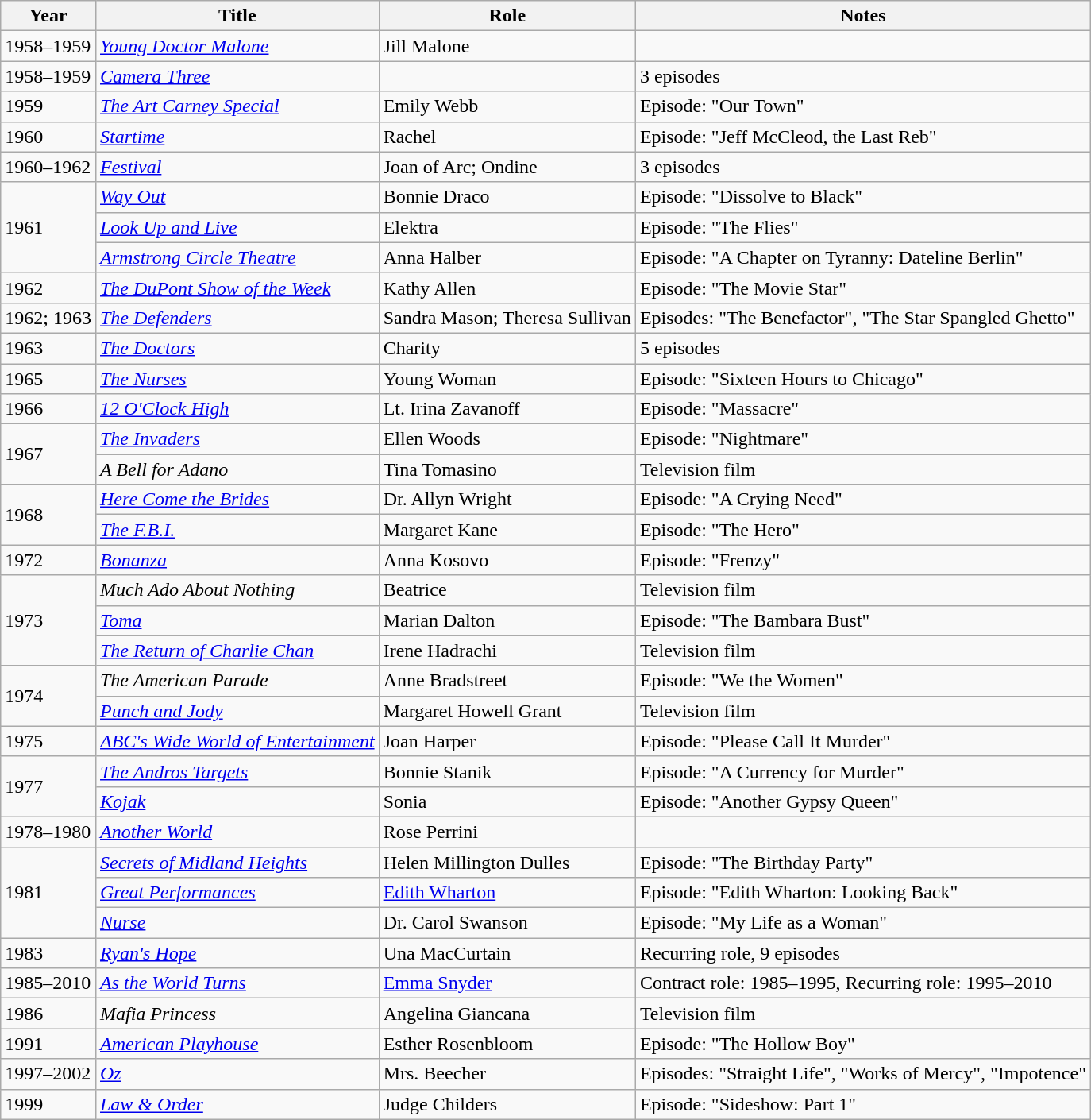<table class="wikitable sortable">
<tr>
<th>Year</th>
<th>Title</th>
<th>Role</th>
<th class="unsortable">Notes</th>
</tr>
<tr>
<td>1958–1959</td>
<td><em><a href='#'>Young Doctor Malone</a></em></td>
<td>Jill Malone</td>
<td></td>
</tr>
<tr>
<td>1958–1959</td>
<td><em><a href='#'>Camera Three</a></em></td>
<td></td>
<td>3 episodes</td>
</tr>
<tr>
<td>1959</td>
<td><em><a href='#'>The Art Carney Special</a></em></td>
<td>Emily Webb</td>
<td>Episode: "Our Town"</td>
</tr>
<tr>
<td>1960</td>
<td><em><a href='#'>Startime</a></em></td>
<td>Rachel</td>
<td>Episode: "Jeff McCleod, the Last Reb"</td>
</tr>
<tr>
<td>1960–1962</td>
<td><em><a href='#'>Festival</a></em></td>
<td>Joan of Arc; Ondine</td>
<td>3 episodes</td>
</tr>
<tr>
<td rowspan="3">1961</td>
<td><em><a href='#'>Way Out</a></em></td>
<td>Bonnie Draco</td>
<td>Episode: "Dissolve to Black"</td>
</tr>
<tr>
<td><em><a href='#'>Look Up and Live</a></em></td>
<td>Elektra</td>
<td>Episode: "The Flies"</td>
</tr>
<tr>
<td><em><a href='#'>Armstrong Circle Theatre</a></em></td>
<td>Anna Halber</td>
<td>Episode: "A Chapter on Tyranny: Dateline Berlin"</td>
</tr>
<tr>
<td>1962</td>
<td><em><a href='#'>The DuPont Show of the Week</a></em></td>
<td>Kathy Allen</td>
<td>Episode: "The Movie Star"</td>
</tr>
<tr>
<td>1962; 1963</td>
<td><em><a href='#'>The Defenders</a></em></td>
<td>Sandra Mason; Theresa Sullivan</td>
<td>Episodes: "The Benefactor", "The Star Spangled Ghetto"</td>
</tr>
<tr>
<td>1963</td>
<td><em><a href='#'>The Doctors</a></em></td>
<td>Charity</td>
<td>5 episodes</td>
</tr>
<tr>
<td>1965</td>
<td><em><a href='#'>The Nurses</a></em></td>
<td>Young Woman</td>
<td>Episode: "Sixteen Hours to Chicago"</td>
</tr>
<tr>
<td>1966</td>
<td><em><a href='#'>12 O'Clock High</a></em></td>
<td>Lt. Irina Zavanoff</td>
<td>Episode: "Massacre"</td>
</tr>
<tr>
<td rowspan="2">1967</td>
<td><em><a href='#'>The Invaders</a></em></td>
<td>Ellen Woods</td>
<td>Episode: "Nightmare"</td>
</tr>
<tr>
<td><em>A Bell for Adano</em></td>
<td>Tina Tomasino</td>
<td>Television film</td>
</tr>
<tr>
<td rowspan="2">1968</td>
<td><em><a href='#'>Here Come the Brides</a></em></td>
<td>Dr. Allyn Wright</td>
<td>Episode: "A Crying Need"</td>
</tr>
<tr>
<td><em><a href='#'>The F.B.I.</a></em></td>
<td>Margaret Kane</td>
<td>Episode: "The Hero"</td>
</tr>
<tr>
<td>1972</td>
<td><em><a href='#'>Bonanza</a></em></td>
<td>Anna Kosovo</td>
<td>Episode: "Frenzy"</td>
</tr>
<tr>
<td rowspan="3">1973</td>
<td><em>Much Ado About Nothing</em></td>
<td>Beatrice</td>
<td>Television film</td>
</tr>
<tr>
<td><em><a href='#'>Toma</a></em></td>
<td>Marian Dalton</td>
<td>Episode: "The Bambara Bust"</td>
</tr>
<tr>
<td><em><a href='#'>The Return of Charlie Chan</a></em></td>
<td>Irene Hadrachi</td>
<td>Television film</td>
</tr>
<tr>
<td rowspan="2">1974</td>
<td><em>The American Parade</em></td>
<td>Anne Bradstreet</td>
<td>Episode: "We the Women"</td>
</tr>
<tr>
<td><em><a href='#'>Punch and Jody</a></em></td>
<td>Margaret Howell Grant</td>
<td>Television film</td>
</tr>
<tr>
<td>1975</td>
<td><em><a href='#'>ABC's Wide World of Entertainment</a></em></td>
<td>Joan Harper</td>
<td>Episode: "Please Call It Murder"</td>
</tr>
<tr>
<td rowspan="2">1977</td>
<td><em><a href='#'>The Andros Targets</a></em></td>
<td>Bonnie Stanik</td>
<td>Episode: "A Currency for Murder"</td>
</tr>
<tr>
<td><em><a href='#'>Kojak</a></em></td>
<td>Sonia</td>
<td>Episode: "Another Gypsy Queen"</td>
</tr>
<tr>
<td>1978–1980</td>
<td><em><a href='#'>Another World</a></em></td>
<td>Rose Perrini</td>
<td></td>
</tr>
<tr>
<td rowspan="3">1981</td>
<td><em><a href='#'>Secrets of Midland Heights</a></em></td>
<td>Helen Millington Dulles</td>
<td>Episode: "The Birthday Party"</td>
</tr>
<tr>
<td><em><a href='#'>Great Performances</a></em></td>
<td><a href='#'>Edith Wharton</a></td>
<td>Episode: "Edith Wharton: Looking Back"</td>
</tr>
<tr>
<td><em><a href='#'>Nurse</a></em></td>
<td>Dr. Carol Swanson</td>
<td>Episode: "My Life as a Woman"</td>
</tr>
<tr>
<td>1983</td>
<td><em><a href='#'>Ryan's Hope</a></em></td>
<td>Una MacCurtain</td>
<td>Recurring role, 9 episodes</td>
</tr>
<tr>
<td>1985–2010</td>
<td><em><a href='#'>As the World Turns</a></em></td>
<td><a href='#'>Emma Snyder</a></td>
<td>Contract role: 1985–1995, Recurring role: 1995–2010</td>
</tr>
<tr>
<td>1986</td>
<td><em>Mafia Princess</em></td>
<td>Angelina Giancana</td>
<td>Television film</td>
</tr>
<tr>
<td>1991</td>
<td><em><a href='#'>American Playhouse</a></em></td>
<td>Esther Rosenbloom</td>
<td>Episode: "The Hollow Boy"</td>
</tr>
<tr>
<td>1997–2002</td>
<td><em><a href='#'>Oz</a></em></td>
<td>Mrs. Beecher</td>
<td>Episodes: "Straight Life", "Works of Mercy", "Impotence"</td>
</tr>
<tr>
<td>1999</td>
<td><em><a href='#'>Law & Order</a></em></td>
<td>Judge Childers</td>
<td>Episode: "Sideshow: Part 1"</td>
</tr>
</table>
